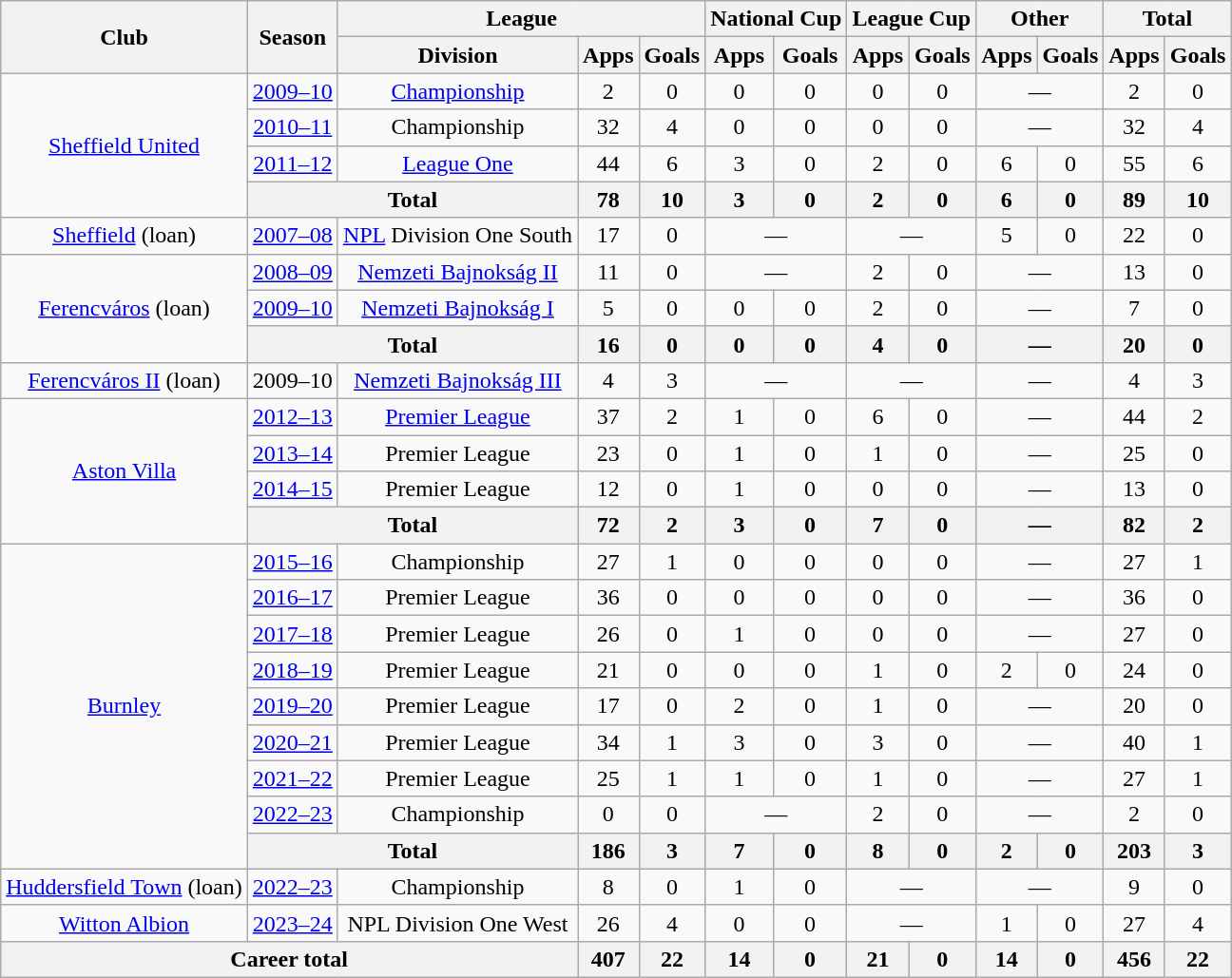<table class="wikitable" style="text-align:center">
<tr>
<th rowspan="2">Club</th>
<th rowspan="2">Season</th>
<th colspan="3">League</th>
<th colspan="2">National Cup</th>
<th colspan="2">League Cup</th>
<th colspan="2">Other</th>
<th colspan="2">Total</th>
</tr>
<tr>
<th>Division</th>
<th>Apps</th>
<th>Goals</th>
<th>Apps</th>
<th>Goals</th>
<th>Apps</th>
<th>Goals</th>
<th>Apps</th>
<th>Goals</th>
<th>Apps</th>
<th>Goals</th>
</tr>
<tr>
<td rowspan="4"><a href='#'>Sheffield United</a></td>
<td><a href='#'>2009–10</a></td>
<td><a href='#'>Championship</a></td>
<td>2</td>
<td>0</td>
<td>0</td>
<td>0</td>
<td>0</td>
<td>0</td>
<td colspan="2">—</td>
<td>2</td>
<td>0</td>
</tr>
<tr>
<td><a href='#'>2010–11</a></td>
<td>Championship</td>
<td>32</td>
<td>4</td>
<td>0</td>
<td>0</td>
<td>0</td>
<td>0</td>
<td colspan="2">—</td>
<td>32</td>
<td>4</td>
</tr>
<tr>
<td><a href='#'>2011–12</a></td>
<td><a href='#'>League One</a></td>
<td>44</td>
<td>6</td>
<td>3</td>
<td>0</td>
<td>2</td>
<td>0</td>
<td>6</td>
<td>0</td>
<td>55</td>
<td>6</td>
</tr>
<tr>
<th colspan="2">Total</th>
<th>78</th>
<th>10</th>
<th>3</th>
<th>0</th>
<th>2</th>
<th>0</th>
<th>6</th>
<th>0</th>
<th>89</th>
<th>10</th>
</tr>
<tr>
<td><a href='#'>Sheffield</a> (loan)</td>
<td><a href='#'>2007–08</a></td>
<td><a href='#'>NPL</a> Division One South</td>
<td>17</td>
<td>0</td>
<td colspan="2">—</td>
<td colspan="2">—</td>
<td>5</td>
<td>0</td>
<td>22</td>
<td>0</td>
</tr>
<tr>
<td rowspan="3"><a href='#'>Ferencváros</a> (loan)</td>
<td><a href='#'>2008–09</a></td>
<td><a href='#'>Nemzeti Bajnokság II</a></td>
<td>11</td>
<td>0</td>
<td colspan="2">—</td>
<td>2</td>
<td>0</td>
<td colspan="2">—</td>
<td>13</td>
<td>0</td>
</tr>
<tr>
<td><a href='#'>2009–10</a></td>
<td><a href='#'>Nemzeti Bajnokság I</a></td>
<td>5</td>
<td>0</td>
<td>0</td>
<td>0</td>
<td>2</td>
<td>0</td>
<td colspan="2">—</td>
<td>7</td>
<td>0</td>
</tr>
<tr>
<th colspan="2">Total</th>
<th>16</th>
<th>0</th>
<th>0</th>
<th>0</th>
<th>4</th>
<th>0</th>
<th colspan="2">—</th>
<th>20</th>
<th>0</th>
</tr>
<tr>
<td><a href='#'>Ferencváros II</a> (loan)</td>
<td>2009–10</td>
<td><a href='#'>Nemzeti Bajnokság III</a></td>
<td>4</td>
<td>3</td>
<td colspan="2">—</td>
<td colspan="2">—</td>
<td colspan="2">—</td>
<td>4</td>
<td>3</td>
</tr>
<tr>
<td rowspan="4"><a href='#'>Aston Villa</a></td>
<td><a href='#'>2012–13</a></td>
<td><a href='#'>Premier League</a></td>
<td>37</td>
<td>2</td>
<td>1</td>
<td>0</td>
<td>6</td>
<td>0</td>
<td colspan="2">—</td>
<td>44</td>
<td>2</td>
</tr>
<tr>
<td><a href='#'>2013–14</a></td>
<td>Premier League</td>
<td>23</td>
<td>0</td>
<td>1</td>
<td>0</td>
<td>1</td>
<td>0</td>
<td colspan="2">—</td>
<td>25</td>
<td>0</td>
</tr>
<tr>
<td><a href='#'>2014–15</a></td>
<td>Premier League</td>
<td>12</td>
<td>0</td>
<td>1</td>
<td>0</td>
<td>0</td>
<td>0</td>
<td colspan="2">—</td>
<td>13</td>
<td>0</td>
</tr>
<tr>
<th colspan="2">Total</th>
<th>72</th>
<th>2</th>
<th>3</th>
<th>0</th>
<th>7</th>
<th>0</th>
<th colspan="2">—</th>
<th>82</th>
<th>2</th>
</tr>
<tr>
<td rowspan="9"><a href='#'>Burnley</a></td>
<td><a href='#'>2015–16</a></td>
<td>Championship</td>
<td>27</td>
<td>1</td>
<td>0</td>
<td>0</td>
<td>0</td>
<td>0</td>
<td colspan="2">—</td>
<td>27</td>
<td>1</td>
</tr>
<tr>
<td><a href='#'>2016–17</a></td>
<td>Premier League</td>
<td>36</td>
<td>0</td>
<td>0</td>
<td>0</td>
<td>0</td>
<td>0</td>
<td colspan="2">—</td>
<td>36</td>
<td>0</td>
</tr>
<tr>
<td><a href='#'>2017–18</a></td>
<td>Premier League</td>
<td>26</td>
<td>0</td>
<td>1</td>
<td>0</td>
<td>0</td>
<td>0</td>
<td colspan="2">—</td>
<td>27</td>
<td>0</td>
</tr>
<tr>
<td><a href='#'>2018–19</a></td>
<td>Premier League</td>
<td>21</td>
<td>0</td>
<td>0</td>
<td>0</td>
<td>1</td>
<td>0</td>
<td>2</td>
<td>0</td>
<td>24</td>
<td>0</td>
</tr>
<tr>
<td><a href='#'>2019–20</a></td>
<td>Premier League</td>
<td>17</td>
<td>0</td>
<td>2</td>
<td>0</td>
<td>1</td>
<td>0</td>
<td colspan="2">—</td>
<td>20</td>
<td>0</td>
</tr>
<tr>
<td><a href='#'>2020–21</a></td>
<td>Premier League</td>
<td>34</td>
<td>1</td>
<td>3</td>
<td>0</td>
<td>3</td>
<td>0</td>
<td colspan="2">—</td>
<td>40</td>
<td>1</td>
</tr>
<tr>
<td><a href='#'>2021–22</a></td>
<td>Premier League</td>
<td>25</td>
<td>1</td>
<td>1</td>
<td>0</td>
<td>1</td>
<td>0</td>
<td colspan="2">—</td>
<td>27</td>
<td>1</td>
</tr>
<tr>
<td><a href='#'>2022–23</a></td>
<td>Championship</td>
<td>0</td>
<td>0</td>
<td colspan="2">—</td>
<td>2</td>
<td>0</td>
<td colspan="2">—</td>
<td>2</td>
<td>0</td>
</tr>
<tr>
<th colspan="2">Total</th>
<th>186</th>
<th>3</th>
<th>7</th>
<th>0</th>
<th>8</th>
<th>0</th>
<th>2</th>
<th>0</th>
<th>203</th>
<th>3</th>
</tr>
<tr>
<td><a href='#'>Huddersfield Town</a> (loan)</td>
<td><a href='#'>2022–23</a></td>
<td>Championship</td>
<td>8</td>
<td>0</td>
<td>1</td>
<td>0</td>
<td colspan="2">—</td>
<td colspan="2">—</td>
<td>9</td>
<td>0</td>
</tr>
<tr>
<td><a href='#'>Witton Albion</a></td>
<td><a href='#'>2023–24</a></td>
<td>NPL Division One West</td>
<td>26</td>
<td>4</td>
<td>0</td>
<td>0</td>
<td colspan="2">—</td>
<td>1</td>
<td>0</td>
<td>27</td>
<td>4</td>
</tr>
<tr>
<th colspan="3">Career total</th>
<th>407</th>
<th>22</th>
<th>14</th>
<th>0</th>
<th>21</th>
<th>0</th>
<th>14</th>
<th>0</th>
<th>456</th>
<th>22</th>
</tr>
</table>
